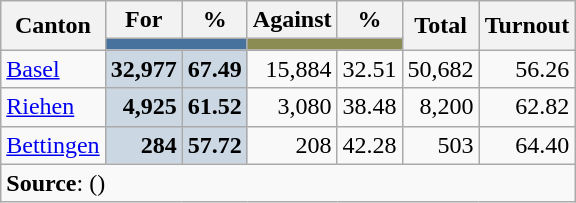<table class="wikitable sortable" style="text-align:right">
<tr>
<th rowspan=2>Canton</th>
<th>For</th>
<th>%</th>
<th>Against</th>
<th>%</th>
<th rowspan=2>Total</th>
<th rowspan=2>Turnout</th>
</tr>
<tr>
<th colspan=2 style="background-color:#47729E"></th>
<th colspan=2 style="background-color:#8B8B54"></th>
</tr>
<tr>
<td align=left><a href='#'>Basel</a></td>
<td style="background-color:#cbd8e4"><strong>32,977</strong></td>
<td style="background-color:#cbd8e4"><strong>67.49</strong></td>
<td>15,884</td>
<td>32.51</td>
<td>50,682</td>
<td>56.26</td>
</tr>
<tr>
<td align=left><a href='#'>Riehen</a></td>
<td style="background-color:#cbd8e4"><strong>4,925</strong></td>
<td style="background-color:#cbd8e4"><strong>61.52</strong></td>
<td>3,080</td>
<td>38.48</td>
<td>8,200</td>
<td>62.82</td>
</tr>
<tr>
<td align=left><a href='#'>Bettingen</a></td>
<td style="background-color:#cbd8e4"><strong>284</strong></td>
<td style="background-color:#cbd8e4"><strong>57.72</strong></td>
<td>208</td>
<td>42.28</td>
<td>503</td>
<td>64.40</td>
</tr>
<tr>
<td colspan="11" align="left"><strong>Source</strong>:  ()</td>
</tr>
</table>
